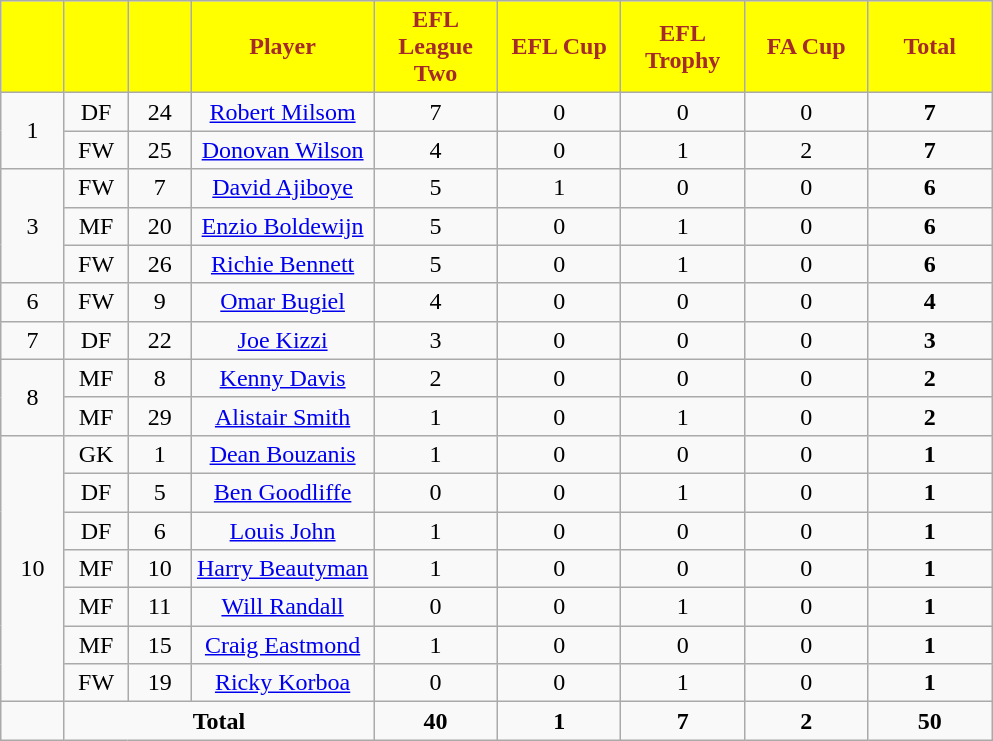<table class="wikitable sortable" style="text-align:center">
<tr>
<th style="background:#FFFF00; color:brown; width:35px;"></th>
<th style="background:#FFFF00; color:brown; width:35px;"></th>
<th style="background:#FFFF00; color:brown; width:35px;"></th>
<th style="background:#FFFF00; color:brown;">Player</th>
<th style="background:#FFFF00; color:brown; width:75px;">EFL League Two</th>
<th style="background:#FFFF00; color:brown; width:75px;">EFL Cup</th>
<th style="background:#FFFF00; color:brown; width:75px;">EFL Trophy</th>
<th style="background:#FFFF00; color:brown; width:75px;">FA Cup</th>
<th style="background:#FFFF00; color:brown; width:75px;"><strong>Total</strong></th>
</tr>
<tr>
<td rowspan=2>1</td>
<td>DF</td>
<td>24</td>
<td> <a href='#'>Robert Milsom</a></td>
<td>7</td>
<td>0</td>
<td>0</td>
<td>0</td>
<td><strong>7</strong></td>
</tr>
<tr>
<td>FW</td>
<td>25</td>
<td> <a href='#'>Donovan Wilson</a></td>
<td>4</td>
<td>0</td>
<td>1</td>
<td>2</td>
<td><strong>7</strong></td>
</tr>
<tr>
<td rowspan=3>3</td>
<td>FW</td>
<td>7</td>
<td> <a href='#'>David Ajiboye</a></td>
<td>5</td>
<td>1</td>
<td>0</td>
<td>0</td>
<td><strong>6</strong></td>
</tr>
<tr>
<td>MF</td>
<td>20</td>
<td> <a href='#'>Enzio Boldewijn</a></td>
<td>5</td>
<td>0</td>
<td>1</td>
<td>0</td>
<td><strong>6</strong></td>
</tr>
<tr>
<td>FW</td>
<td>26</td>
<td> <a href='#'>Richie Bennett</a></td>
<td>5</td>
<td>0</td>
<td>1</td>
<td>0</td>
<td><strong>6</strong></td>
</tr>
<tr>
<td>6</td>
<td>FW</td>
<td>9</td>
<td> <a href='#'>Omar Bugiel</a></td>
<td>4</td>
<td>0</td>
<td>0</td>
<td>0</td>
<td><strong>4</strong></td>
</tr>
<tr>
<td>7</td>
<td>DF</td>
<td>22</td>
<td> <a href='#'>Joe Kizzi</a></td>
<td>3</td>
<td>0</td>
<td>0</td>
<td>0</td>
<td><strong>3</strong></td>
</tr>
<tr>
<td rowspan=2>8</td>
<td>MF</td>
<td>8</td>
<td> <a href='#'>Kenny Davis</a></td>
<td>2</td>
<td>0</td>
<td>0</td>
<td>0</td>
<td><strong>2</strong></td>
</tr>
<tr>
<td>MF</td>
<td>29</td>
<td> <a href='#'>Alistair Smith</a></td>
<td>1</td>
<td>0</td>
<td>1</td>
<td>0</td>
<td><strong>2</strong></td>
</tr>
<tr>
<td rowspan=7>10</td>
<td>GK</td>
<td>1</td>
<td> <a href='#'>Dean Bouzanis</a></td>
<td>1</td>
<td>0</td>
<td>0</td>
<td>0</td>
<td><strong>1</strong></td>
</tr>
<tr>
<td>DF</td>
<td>5</td>
<td> <a href='#'>Ben Goodliffe</a></td>
<td>0</td>
<td>0</td>
<td>1</td>
<td>0</td>
<td><strong>1</strong></td>
</tr>
<tr>
<td>DF</td>
<td>6</td>
<td> <a href='#'>Louis John</a></td>
<td>1</td>
<td>0</td>
<td>0</td>
<td>0</td>
<td><strong>1</strong></td>
</tr>
<tr>
<td>MF</td>
<td>10</td>
<td> <a href='#'>Harry Beautyman</a></td>
<td>1</td>
<td>0</td>
<td>0</td>
<td>0</td>
<td><strong>1</strong></td>
</tr>
<tr>
<td>MF</td>
<td>11</td>
<td> <a href='#'>Will Randall</a></td>
<td>0</td>
<td>0</td>
<td>1</td>
<td>0</td>
<td><strong>1</strong></td>
</tr>
<tr>
<td>MF</td>
<td>15</td>
<td> <a href='#'>Craig Eastmond</a></td>
<td>1</td>
<td>0</td>
<td>0</td>
<td>0</td>
<td><strong>1</strong></td>
</tr>
<tr>
<td>FW</td>
<td>19</td>
<td> <a href='#'>Ricky Korboa</a></td>
<td>0</td>
<td>0</td>
<td>1</td>
<td>0</td>
<td><strong>1</strong></td>
</tr>
<tr>
<td rowspan="1"></td>
<td colspan=3><strong>Total</strong></td>
<td><strong>40</strong></td>
<td><strong>1</strong></td>
<td><strong>7</strong></td>
<td><strong>2</strong></td>
<td><strong>50</strong></td>
</tr>
</table>
